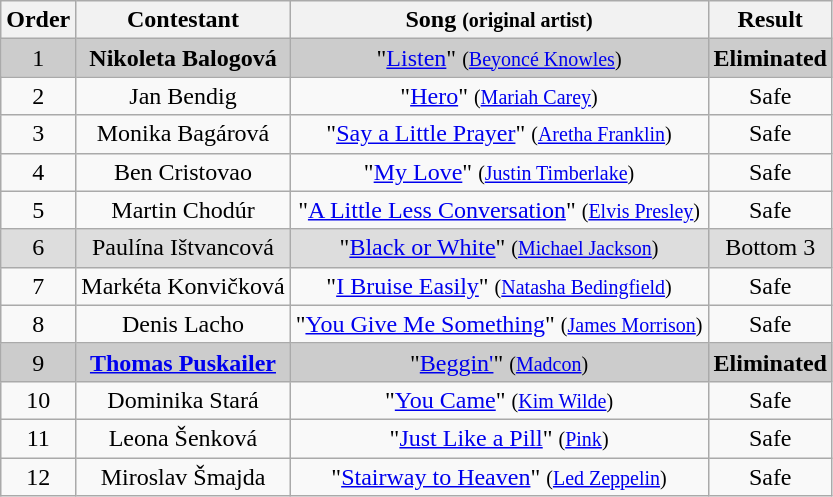<table class="wikitable plainrowheaders" style="text-align:center;">
<tr>
<th scope="col">Order</th>
<th scope="col">Contestant</th>
<th scope="col">Song <small>(original artist)</small></th>
<th scope="col">Result</th>
</tr>
<tr style="background:#ccc;">
<td>1</td>
<td><strong>Nikoleta Balogová</strong></td>
<td>"<a href='#'>Listen</a>" <small>(<a href='#'>Beyoncé Knowles</a>)</small></td>
<td><strong>Eliminated</strong></td>
</tr>
<tr>
<td>2</td>
<td>Jan Bendig</td>
<td>"<a href='#'>Hero</a>" <small>(<a href='#'>Mariah Carey</a>)</small></td>
<td>Safe</td>
</tr>
<tr>
<td>3</td>
<td>Monika Bagárová</td>
<td>"<a href='#'>Say a Little Prayer</a>" <small>(<a href='#'>Aretha Franklin</a>)</small></td>
<td>Safe</td>
</tr>
<tr>
<td>4</td>
<td>Ben Cristovao</td>
<td>"<a href='#'>My Love</a>" <small>(<a href='#'>Justin Timberlake</a>)</small></td>
<td>Safe</td>
</tr>
<tr>
<td>5</td>
<td>Martin Chodúr</td>
<td>"<a href='#'>A Little Less Conversation</a>" <small>(<a href='#'>Elvis Presley</a>)</small></td>
<td>Safe</td>
</tr>
<tr bgcolor="#DDDDDD">
<td>6</td>
<td>Paulína Ištvancová</td>
<td>"<a href='#'>Black or White</a>" <small>(<a href='#'>Michael Jackson</a>)</small></td>
<td>Bottom 3</td>
</tr>
<tr>
<td>7</td>
<td>Markéta Konvičková</td>
<td>"<a href='#'>I Bruise Easily</a>" <small>(<a href='#'>Natasha Bedingfield</a>)</small></td>
<td>Safe</td>
</tr>
<tr>
<td>8</td>
<td>Denis Lacho</td>
<td>"<a href='#'>You Give Me Something</a>" <small>(<a href='#'>James Morrison</a>)</small></td>
<td>Safe</td>
</tr>
<tr style="background:#ccc;">
<td>9</td>
<td><strong><a href='#'>Thomas Puskailer</a></strong></td>
<td>"<a href='#'>Beggin'</a>" <small>(<a href='#'>Madcon</a>)</small></td>
<td><strong>Eliminated</strong></td>
</tr>
<tr>
<td>10</td>
<td>Dominika Stará</td>
<td>"<a href='#'>You Came</a>" <small>(<a href='#'>Kim Wilde</a>)</small></td>
<td>Safe</td>
</tr>
<tr>
<td>11</td>
<td>Leona Šenková</td>
<td>"<a href='#'>Just Like a Pill</a>" <small>(<a href='#'>Pink</a>)</small></td>
<td>Safe</td>
</tr>
<tr>
<td>12</td>
<td>Miroslav Šmajda</td>
<td>"<a href='#'>Stairway to Heaven</a>" <small>(<a href='#'>Led Zeppelin</a>)</small></td>
<td>Safe</td>
</tr>
</table>
